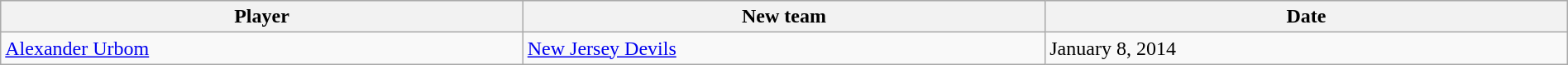<table class="wikitable" style="width:100%;">
<tr style="text-align:center; background:#ddd;">
<th style="width:33%;">Player</th>
<th style="width:33%;">New team</th>
<th style="width:33%;">Date</th>
</tr>
<tr>
<td><a href='#'>Alexander Urbom</a></td>
<td><a href='#'>New Jersey Devils</a></td>
<td>January 8, 2014</td>
</tr>
</table>
